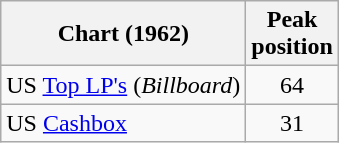<table class="wikitable">
<tr>
<th>Chart (1962)</th>
<th>Peak<br>position</th>
</tr>
<tr>
<td>US <a href='#'>Top LP's</a> (<em>Billboard</em>)</td>
<td align="center">64</td>
</tr>
<tr>
<td>US <a href='#'>Cashbox</a></td>
<td align="center">31</td>
</tr>
</table>
